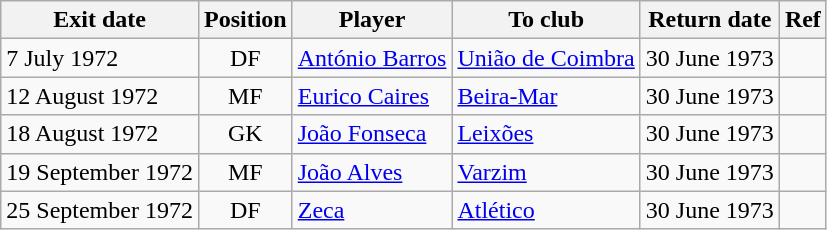<table class="wikitable">
<tr>
<th><strong>Exit date</strong></th>
<th><strong>Position</strong></th>
<th><strong>Player</strong></th>
<th><strong>To club</strong></th>
<th><strong>Return date</strong></th>
<th><strong>Ref</strong></th>
</tr>
<tr>
<td>7 July 1972</td>
<td style="text-align:center;">DF</td>
<td style="text-align:left;"><a href='#'>António Barros</a></td>
<td style="text-align:left;"><a href='#'>União de Coimbra</a></td>
<td>30 June 1973</td>
<td></td>
</tr>
<tr>
<td>12 August 1972</td>
<td style="text-align:center;">MF</td>
<td style="text-align:left;"><a href='#'>Eurico Caires</a></td>
<td style="text-align:left;"><a href='#'>Beira-Mar</a></td>
<td>30 June 1973</td>
<td></td>
</tr>
<tr>
<td>18 August 1972</td>
<td style="text-align:center;">GK</td>
<td style="text-align:left;"><a href='#'>João Fonseca</a></td>
<td style="text-align:left;"><a href='#'>Leixões</a></td>
<td>30 June 1973</td>
<td></td>
</tr>
<tr>
<td>19 September 1972</td>
<td style="text-align:center;">MF</td>
<td style="text-align:left;"><a href='#'>João Alves</a></td>
<td style="text-align:left;"><a href='#'>Varzim</a></td>
<td>30 June 1973</td>
<td></td>
</tr>
<tr>
<td>25 September 1972</td>
<td style="text-align:center;">DF</td>
<td style="text-align:left;"><a href='#'>Zeca</a></td>
<td style="text-align:left;"><a href='#'>Atlético</a></td>
<td>30 June 1973</td>
<td></td>
</tr>
</table>
